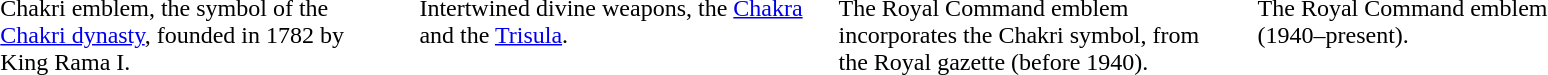<table cellspacing=20 style="margin-left: auto; margin-right: auto; border: none; width: 90%">
<tr>
<th width=25%></th>
<th width=25%></th>
<th width=25%></th>
<th width=25%></th>
</tr>
<tr style="vertical-align: top;">
<td>Chakri emblem, the symbol of the <a href='#'>Chakri dynasty</a>, founded in 1782 by King Rama I.</td>
<td>Intertwined divine weapons, the <a href='#'>Chakra</a> and the <a href='#'>Trisula</a>.</td>
<td>The Royal Command emblem incorporates the Chakri symbol, from the Royal gazette (before 1940).</td>
<td>The Royal Command emblem <br>(1940–present).</td>
</tr>
</table>
